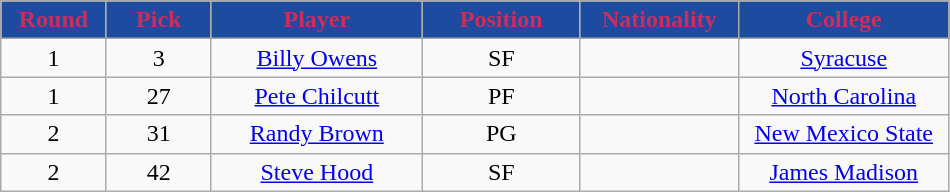<table class="wikitable sortable sortable">
<tr>
<th style="background:#1C4BA0; color:#CC2D5C" width="10%">Round</th>
<th style="background:#1C4BA0; color:#CC2D5C" width="10%">Pick</th>
<th style="background:#1C4BA0; color:#CC2D5C" width="20%">Player</th>
<th style="background:#1C4BA0; color:#CC2D5C" width="15%">Position</th>
<th style="background:#1C4BA0; color:#CC2D5C" width="15%">Nationality</th>
<th style="background:#1C4BA0; color:#CC2D5C" width="20%">College</th>
</tr>
<tr style="text-align: center">
<td>1</td>
<td>3</td>
<td><a href='#'>Billy Owens</a></td>
<td>SF</td>
<td></td>
<td><a href='#'>Syracuse</a></td>
</tr>
<tr style="text-align: center">
<td>1</td>
<td>27</td>
<td><a href='#'>Pete Chilcutt</a></td>
<td>PF</td>
<td></td>
<td><a href='#'>North Carolina</a></td>
</tr>
<tr style="text-align: center">
<td>2</td>
<td>31</td>
<td><a href='#'>Randy Brown</a></td>
<td>PG</td>
<td></td>
<td><a href='#'>New Mexico State</a></td>
</tr>
<tr style="text-align: center">
<td>2</td>
<td>42</td>
<td><a href='#'>Steve Hood</a></td>
<td>SF</td>
<td></td>
<td><a href='#'>James Madison</a></td>
</tr>
</table>
